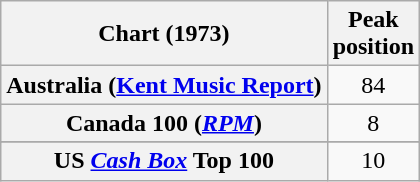<table class="wikitable sortable plainrowheaders">
<tr>
<th>Chart (1973)</th>
<th>Peak<br>position</th>
</tr>
<tr>
<th scope="row">Australia (<a href='#'>Kent Music Report</a>)</th>
<td style="text-align:center;">84</td>
</tr>
<tr>
<th scope="row">Canada 100 (<em><a href='#'>RPM</a></em>)</th>
<td align="center">8</td>
</tr>
<tr>
</tr>
<tr>
<th scope="row">US <a href='#'><em>Cash Box</em></a> Top 100</th>
<td align="center">10</td>
</tr>
</table>
